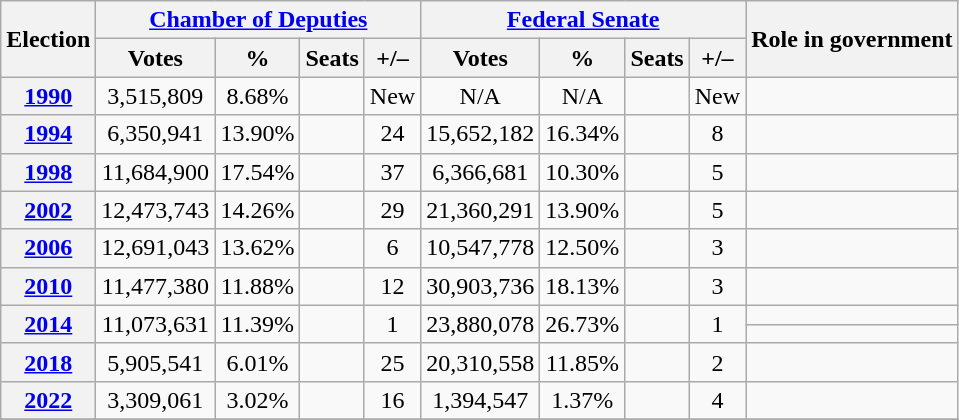<table class=wikitable style=text-align:center>
<tr>
<th rowspan="2">Election</th>
<th colspan="4"><a href='#'>Chamber of Deputies</a></th>
<th colspan="4"><a href='#'>Federal Senate</a></th>
<th rowspan="2"><strong>Role in government</strong></th>
</tr>
<tr>
<th><strong>Votes</strong></th>
<th><strong>%</strong></th>
<th><strong>Seats</strong></th>
<th>+/–</th>
<th><strong>Votes</strong></th>
<th><strong>%</strong></th>
<th><strong>Seats</strong></th>
<th>+/–</th>
</tr>
<tr>
<th><a href='#'>1990</a></th>
<td align="center">3,515,809</td>
<td align="center">8.68%</td>
<td style="text-align:center;"></td>
<td>New</td>
<td align="center">N/A</td>
<td align="center">N/A</td>
<td style="text-align:center;"></td>
<td>New</td>
<td></td>
</tr>
<tr>
<th><a href='#'>1994</a></th>
<td align="center">6,350,941</td>
<td align="center">13.90%</td>
<td style="text-align:center;"></td>
<td> 24</td>
<td align="center">15,652,182</td>
<td align="center">16.34%</td>
<td style="text-align:center;"></td>
<td> 8</td>
<td></td>
</tr>
<tr>
<th><a href='#'>1998</a></th>
<td align="center">11,684,900</td>
<td align="center">17.54%</td>
<td style="text-align:center;"></td>
<td> 37</td>
<td align="center">6,366,681</td>
<td align="center">10.30%</td>
<td style="text-align:center;"></td>
<td> 5</td>
<td></td>
</tr>
<tr>
<th><a href='#'>2002</a></th>
<td align="center">12,473,743</td>
<td align="center">14.26%</td>
<td style="text-align:center;"></td>
<td> 29</td>
<td align="center">21,360,291</td>
<td align="center">13.90%</td>
<td style="text-align:center;"></td>
<td> 5</td>
<td></td>
</tr>
<tr>
<th><a href='#'>2006</a></th>
<td align="center">12,691,043</td>
<td align="center">13.62%</td>
<td style="text-align:center;"></td>
<td> 6</td>
<td align="center">10,547,778</td>
<td align="center">12.50%</td>
<td style="text-align:center;"></td>
<td> 3</td>
<td></td>
</tr>
<tr>
<th><a href='#'>2010</a></th>
<td align="center">11,477,380</td>
<td align="center">11.88%</td>
<td style="text-align:center;"></td>
<td> 12</td>
<td align="center">30,903,736</td>
<td align="center">18.13%</td>
<td style="text-align:center;"></td>
<td> 3</td>
<td></td>
</tr>
<tr>
<th rowspan="2"><a href='#'>2014</a></th>
<td rowspan="2" align="center">11,073,631</td>
<td rowspan="2" align="center">11.39%</td>
<td rowspan="2" style="text-align:center;"></td>
<td rowspan="2"> 1</td>
<td rowspan="2" align="center">23,880,078</td>
<td rowspan="2" align="center">26.73%</td>
<td rowspan="2" style="text-align:center;"></td>
<td rowspan="2"> 1</td>
<td></td>
</tr>
<tr>
<td></td>
</tr>
<tr>
<th><a href='#'>2018</a></th>
<td align="center">5,905,541</td>
<td align="center">6.01%</td>
<td style="text-align:center;"></td>
<td> 25</td>
<td align="center">20,310,558</td>
<td align="center">11.85%</td>
<td style="text-align:center;"></td>
<td> 2</td>
<td></td>
</tr>
<tr>
<th><a href='#'>2022</a></th>
<td align="center">3,309,061</td>
<td align="center">3.02%</td>
<td style="text-align:center;"></td>
<td> 16</td>
<td align="center">1,394,547</td>
<td align="center">1.37%</td>
<td style="text-align:center;"></td>
<td> 4</td>
<td></td>
</tr>
<tr>
</tr>
</table>
